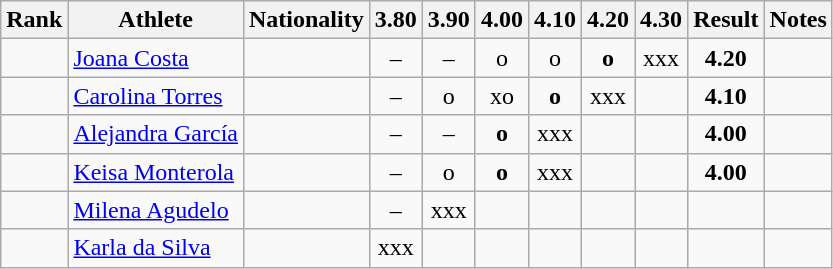<table class="wikitable sortable" style="text-align:center">
<tr>
<th>Rank</th>
<th>Athlete</th>
<th>Nationality</th>
<th>3.80</th>
<th>3.90</th>
<th>4.00</th>
<th>4.10</th>
<th>4.20</th>
<th>4.30</th>
<th>Result</th>
<th>Notes</th>
</tr>
<tr>
<td></td>
<td align="left"><a href='#'>Joana Costa</a></td>
<td align=left></td>
<td>–</td>
<td>–</td>
<td>o</td>
<td>o</td>
<td><strong>o</strong></td>
<td>xxx</td>
<td><strong>4.20</strong></td>
<td></td>
</tr>
<tr>
<td></td>
<td align="left"><a href='#'>Carolina Torres</a></td>
<td align=left></td>
<td>–</td>
<td>o</td>
<td>xo</td>
<td><strong>o</strong></td>
<td>xxx</td>
<td></td>
<td><strong>4.10</strong></td>
<td></td>
</tr>
<tr>
<td></td>
<td align="left"><a href='#'>Alejandra García</a></td>
<td align=left></td>
<td>–</td>
<td>–</td>
<td><strong>o</strong></td>
<td>xxx</td>
<td></td>
<td></td>
<td><strong>4.00</strong></td>
<td></td>
</tr>
<tr>
<td></td>
<td align="left"><a href='#'>Keisa Monterola</a></td>
<td align=left></td>
<td>–</td>
<td>o</td>
<td><strong>o</strong></td>
<td>xxx</td>
<td></td>
<td></td>
<td><strong>4.00</strong></td>
<td></td>
</tr>
<tr>
<td></td>
<td align="left"><a href='#'>Milena Agudelo</a></td>
<td align=left></td>
<td>–</td>
<td>xxx</td>
<td></td>
<td></td>
<td></td>
<td></td>
<td><strong></strong></td>
<td></td>
</tr>
<tr>
<td></td>
<td align="left"><a href='#'>Karla da Silva</a></td>
<td align=left></td>
<td>xxx</td>
<td></td>
<td></td>
<td></td>
<td></td>
<td></td>
<td><strong></strong></td>
<td></td>
</tr>
</table>
